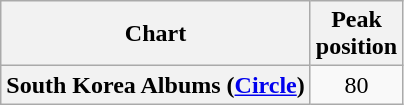<table class="wikitable plainrowheaders" style="text-align:center">
<tr>
<th scope="col">Chart</th>
<th scope="col">Peak<br>position</th>
</tr>
<tr>
<th scope="row">South Korea Albums (<a href='#'>Circle</a>)</th>
<td>80</td>
</tr>
</table>
